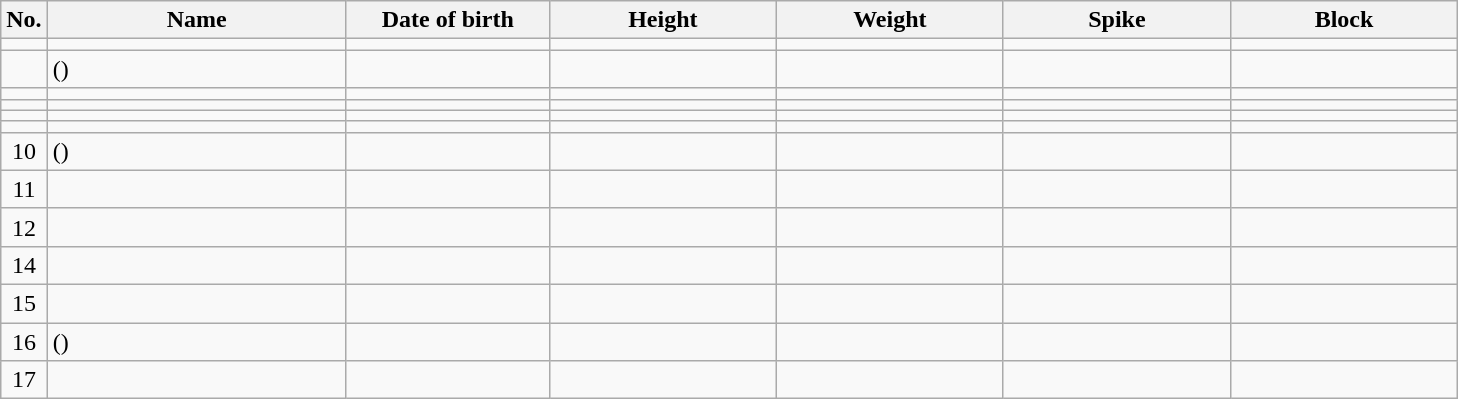<table class="wikitable sortable" style="font-size:100%; text-align:center;">
<tr>
<th>No.</th>
<th style="width:12em">Name</th>
<th style="width:8em">Date of birth</th>
<th style="width:9em">Height</th>
<th style="width:9em">Weight</th>
<th style="width:9em">Spike</th>
<th style="width:9em">Block</th>
</tr>
<tr>
<td></td>
<td align=left> </td>
<td align=right></td>
<td></td>
<td></td>
<td></td>
<td></td>
</tr>
<tr>
<td></td>
<td align=left>  ()</td>
<td align=right></td>
<td></td>
<td></td>
<td></td>
<td></td>
</tr>
<tr>
<td></td>
<td align=left> </td>
<td align=right></td>
<td></td>
<td></td>
<td></td>
<td></td>
</tr>
<tr>
<td></td>
<td align=left> </td>
<td align=right></td>
<td></td>
<td></td>
<td></td>
<td></td>
</tr>
<tr>
<td></td>
<td align=left> </td>
<td align=right></td>
<td></td>
<td></td>
<td></td>
<td></td>
</tr>
<tr>
<td></td>
<td align=left> </td>
<td align=right></td>
<td></td>
<td></td>
<td></td>
<td></td>
</tr>
<tr>
<td>10</td>
<td align=left>  ()</td>
<td align=right></td>
<td></td>
<td></td>
<td></td>
<td></td>
</tr>
<tr>
<td>11</td>
<td align=left> </td>
<td align=right></td>
<td></td>
<td></td>
<td></td>
<td></td>
</tr>
<tr>
<td>12</td>
<td align=left> </td>
<td align=right></td>
<td></td>
<td></td>
<td></td>
<td></td>
</tr>
<tr>
<td>14</td>
<td align=left> </td>
<td align=right></td>
<td></td>
<td></td>
<td></td>
<td></td>
</tr>
<tr>
<td>15</td>
<td align=left> </td>
<td align=right></td>
<td></td>
<td></td>
<td></td>
<td></td>
</tr>
<tr>
<td>16</td>
<td align=left>  ()</td>
<td align=right></td>
<td></td>
<td></td>
<td></td>
<td></td>
</tr>
<tr>
<td>17</td>
<td align=left> </td>
<td align=right></td>
<td></td>
<td></td>
<td></td>
<td></td>
</tr>
</table>
